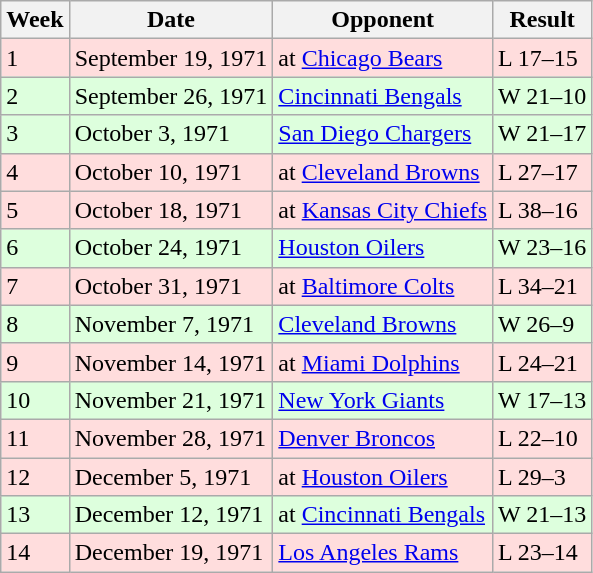<table class="wikitable">
<tr>
<th>Week</th>
<th>Date</th>
<th>Opponent</th>
<th>Result</th>
</tr>
<tr style="background: #ffdddd;">
<td>1</td>
<td>September 19, 1971</td>
<td>at <a href='#'>Chicago Bears</a></td>
<td>L 17–15</td>
</tr>
<tr style="background: #ddffdd;">
<td>2</td>
<td>September 26, 1971</td>
<td><a href='#'>Cincinnati Bengals</a></td>
<td>W 21–10</td>
</tr>
<tr style="background: #ddffdd;">
<td>3</td>
<td>October 3, 1971</td>
<td><a href='#'>San Diego Chargers</a></td>
<td>W 21–17</td>
</tr>
<tr style="background: #ffdddd;">
<td>4</td>
<td>October 10, 1971</td>
<td>at <a href='#'>Cleveland Browns</a></td>
<td>L 27–17</td>
</tr>
<tr style="background: #ffdddd;">
<td>5</td>
<td>October 18, 1971</td>
<td>at <a href='#'>Kansas City Chiefs</a></td>
<td>L 38–16</td>
</tr>
<tr style="background: #ddffdd;">
<td>6</td>
<td>October 24, 1971</td>
<td><a href='#'>Houston Oilers</a></td>
<td>W 23–16</td>
</tr>
<tr style="background: #ffdddd;">
<td>7</td>
<td>October 31, 1971</td>
<td>at <a href='#'>Baltimore Colts</a></td>
<td>L 34–21</td>
</tr>
<tr style="background: #ddffdd;">
<td>8</td>
<td>November 7, 1971</td>
<td><a href='#'>Cleveland Browns</a></td>
<td>W 26–9</td>
</tr>
<tr style="background: #ffdddd;">
<td>9</td>
<td>November 14, 1971</td>
<td>at <a href='#'>Miami Dolphins</a></td>
<td>L 24–21</td>
</tr>
<tr style="background: #ddffdd;">
<td>10</td>
<td>November 21, 1971</td>
<td><a href='#'>New York Giants</a></td>
<td>W 17–13</td>
</tr>
<tr style="background: #ffdddd;">
<td>11</td>
<td>November 28, 1971</td>
<td><a href='#'>Denver Broncos</a></td>
<td>L 22–10</td>
</tr>
<tr style="background: #ffdddd;">
<td>12</td>
<td>December 5, 1971</td>
<td>at <a href='#'>Houston Oilers</a></td>
<td>L 29–3</td>
</tr>
<tr style="background: #ddffdd;">
<td>13</td>
<td>December 12, 1971</td>
<td>at <a href='#'>Cincinnati Bengals</a></td>
<td>W 21–13</td>
</tr>
<tr style="background: #ffdddd;">
<td>14</td>
<td>December 19, 1971</td>
<td><a href='#'>Los Angeles Rams</a></td>
<td>L 23–14</td>
</tr>
</table>
